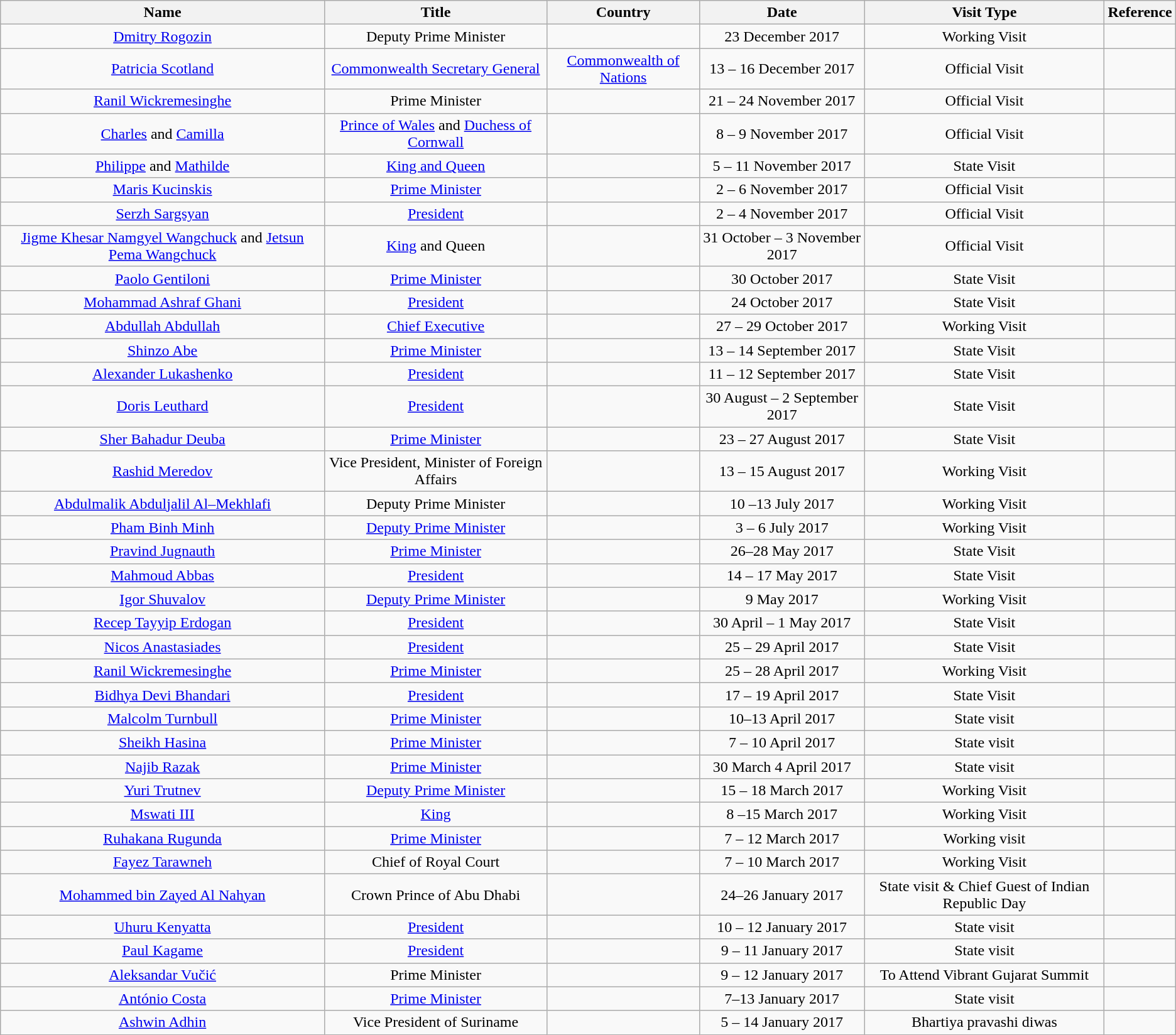<table class="wikitable" style="border-collapse:collapse; text-align:center">
<tr>
<th>Name</th>
<th>Title</th>
<th>Country</th>
<th>Date</th>
<th>Visit Type</th>
<th>Reference</th>
</tr>
<tr>
<td><a href='#'>Dmitry Rogozin</a></td>
<td>Deputy Prime Minister</td>
<td></td>
<td>23 December 2017</td>
<td>Working Visit</td>
<td></td>
</tr>
<tr>
<td><a href='#'>Patricia Scotland</a></td>
<td><a href='#'>Commonwealth Secretary General</a></td>
<td><a href='#'>Commonwealth of Nations</a></td>
<td>13 – 16 December 2017</td>
<td>Official Visit</td>
<td></td>
</tr>
<tr>
<td><a href='#'>Ranil Wickremesinghe</a></td>
<td>Prime Minister</td>
<td></td>
<td>21 – 24 November 2017</td>
<td>Official Visit</td>
<td></td>
</tr>
<tr>
<td><a href='#'>Charles</a> and <a href='#'>Camilla</a></td>
<td><a href='#'>Prince of Wales</a> and <a href='#'>Duchess of Cornwall</a></td>
<td></td>
<td>8 – 9 November 2017</td>
<td>Official Visit</td>
<td></td>
</tr>
<tr>
<td><a href='#'>Philippe</a> and <a href='#'>Mathilde</a></td>
<td><a href='#'>King and Queen</a></td>
<td></td>
<td>5 – 11 November 2017</td>
<td>State Visit</td>
<td></td>
</tr>
<tr>
<td><a href='#'>Maris Kucinskis</a></td>
<td><a href='#'>Prime Minister</a></td>
<td></td>
<td>2 – 6 November 2017</td>
<td>Official Visit</td>
<td></td>
</tr>
<tr>
<td><a href='#'>Serzh Sargsyan</a></td>
<td><a href='#'>President</a></td>
<td></td>
<td>2 – 4 November 2017</td>
<td>Official Visit</td>
<td></td>
</tr>
<tr>
<td><a href='#'>Jigme Khesar Namgyel Wangchuck</a> and <a href='#'>Jetsun Pema Wangchuck</a></td>
<td><a href='#'>King</a> and Queen</td>
<td></td>
<td>31 October – 3 November 2017</td>
<td>Official Visit</td>
<td></td>
</tr>
<tr>
<td><a href='#'>Paolo Gentiloni</a></td>
<td><a href='#'>Prime Minister</a></td>
<td></td>
<td>30 October 2017</td>
<td>State Visit</td>
<td></td>
</tr>
<tr>
<td><a href='#'>Mohammad Ashraf Ghani</a></td>
<td><a href='#'>President</a></td>
<td></td>
<td>24 October 2017</td>
<td>State Visit</td>
<td></td>
</tr>
<tr>
<td><a href='#'>Abdullah Abdullah</a></td>
<td><a href='#'>Chief Executive</a></td>
<td></td>
<td>27 – 29 October 2017</td>
<td>Working Visit</td>
<td></td>
</tr>
<tr>
<td><a href='#'>Shinzo Abe</a></td>
<td><a href='#'>Prime Minister</a></td>
<td></td>
<td>13 – 14 September 2017</td>
<td>State Visit</td>
<td></td>
</tr>
<tr>
<td><a href='#'>Alexander Lukashenko</a></td>
<td><a href='#'>President</a></td>
<td></td>
<td>11 – 12 September 2017</td>
<td>State Visit</td>
<td></td>
</tr>
<tr>
<td><a href='#'>Doris Leuthard</a></td>
<td><a href='#'>President</a></td>
<td></td>
<td>30 August – 2 September 2017</td>
<td>State Visit</td>
<td></td>
</tr>
<tr>
<td><a href='#'>Sher Bahadur Deuba</a></td>
<td><a href='#'>Prime Minister</a></td>
<td></td>
<td>23 – 27 August 2017</td>
<td>State Visit</td>
<td></td>
</tr>
<tr>
<td><a href='#'>Rashid Meredov</a></td>
<td>Vice President, Minister of Foreign Affairs</td>
<td></td>
<td>13 – 15 August 2017</td>
<td>Working Visit</td>
<td></td>
</tr>
<tr>
<td><a href='#'>Abdulmalik Abduljalil Al–Mekhlafi</a></td>
<td>Deputy Prime Minister</td>
<td></td>
<td>10 –13 July 2017</td>
<td>Working Visit</td>
<td></td>
</tr>
<tr>
<td><a href='#'>Pham Binh Minh</a></td>
<td><a href='#'>Deputy Prime Minister</a></td>
<td></td>
<td>3 – 6 July 2017</td>
<td>Working Visit</td>
<td></td>
</tr>
<tr>
<td><a href='#'>Pravind Jugnauth</a></td>
<td><a href='#'>Prime Minister</a></td>
<td></td>
<td>26–28 May 2017</td>
<td>State Visit</td>
<td></td>
</tr>
<tr>
<td><a href='#'>Mahmoud Abbas</a></td>
<td><a href='#'>President</a></td>
<td></td>
<td>14 – 17 May 2017</td>
<td>State Visit</td>
<td></td>
</tr>
<tr>
<td><a href='#'>Igor Shuvalov</a></td>
<td><a href='#'>Deputy Prime Minister</a></td>
<td></td>
<td>9 May 2017</td>
<td>Working Visit</td>
<td></td>
</tr>
<tr>
<td><a href='#'>Recep Tayyip Erdogan</a></td>
<td><a href='#'>President</a></td>
<td></td>
<td>30 April – 1 May 2017</td>
<td>State Visit</td>
<td></td>
</tr>
<tr>
<td><a href='#'>Nicos Anastasiades</a></td>
<td><a href='#'>President</a></td>
<td></td>
<td>25 – 29 April 2017</td>
<td>State Visit</td>
<td></td>
</tr>
<tr>
<td><a href='#'>Ranil Wickremesinghe</a></td>
<td><a href='#'>Prime Minister</a></td>
<td></td>
<td>25 – 28 April 2017</td>
<td>Working Visit</td>
<td></td>
</tr>
<tr>
<td><a href='#'>Bidhya Devi Bhandari</a></td>
<td><a href='#'>President</a></td>
<td></td>
<td>17 – 19 April 2017</td>
<td>State Visit</td>
<td></td>
</tr>
<tr>
<td><a href='#'>Malcolm Turnbull</a></td>
<td><a href='#'>Prime Minister</a></td>
<td></td>
<td>10–13 April 2017</td>
<td>State visit</td>
<td></td>
</tr>
<tr>
<td><a href='#'>Sheikh Hasina</a></td>
<td><a href='#'>Prime Minister</a></td>
<td></td>
<td>7 – 10 April 2017</td>
<td>State visit</td>
<td></td>
</tr>
<tr>
<td><a href='#'>Najib Razak</a></td>
<td><a href='#'>Prime Minister</a></td>
<td></td>
<td>30 March 4 April 2017</td>
<td>State visit</td>
<td></td>
</tr>
<tr>
<td><a href='#'>Yuri Trutnev</a></td>
<td><a href='#'>Deputy Prime Minister</a></td>
<td></td>
<td>15 – 18 March 2017</td>
<td>Working Visit</td>
<td></td>
</tr>
<tr>
<td><a href='#'>Mswati III</a></td>
<td><a href='#'>King</a></td>
<td></td>
<td>8 –15 March 2017</td>
<td>Working Visit</td>
<td></td>
</tr>
<tr>
<td><a href='#'>Ruhakana Rugunda</a></td>
<td><a href='#'>Prime Minister</a></td>
<td></td>
<td>7 – 12 March 2017</td>
<td>Working visit</td>
<td></td>
</tr>
<tr>
<td><a href='#'>Fayez Tarawneh</a></td>
<td>Chief of Royal Court</td>
<td></td>
<td>7 – 10 March 2017</td>
<td>Working Visit</td>
<td></td>
</tr>
<tr>
<td><a href='#'>Mohammed bin Zayed Al Nahyan</a></td>
<td>Crown Prince of Abu Dhabi</td>
<td></td>
<td>24–26 January 2017</td>
<td>State visit & Chief Guest of Indian Republic Day</td>
<td></td>
</tr>
<tr>
<td><a href='#'>Uhuru Kenyatta</a></td>
<td><a href='#'>President</a></td>
<td></td>
<td>10 – 12 January 2017</td>
<td>State visit</td>
<td></td>
</tr>
<tr>
<td><a href='#'>Paul Kagame</a></td>
<td><a href='#'>President</a></td>
<td></td>
<td>9 – 11 January 2017</td>
<td>State visit</td>
<td></td>
</tr>
<tr>
<td><a href='#'>Aleksandar Vučić</a></td>
<td>Prime Minister</td>
<td></td>
<td>9 – 12 January 2017</td>
<td>To Attend Vibrant Gujarat Summit</td>
<td></td>
</tr>
<tr>
<td><a href='#'>António Costa</a></td>
<td><a href='#'>Prime Minister</a></td>
<td></td>
<td>7–13 January 2017</td>
<td>State visit</td>
<td></td>
</tr>
<tr>
<td><a href='#'>Ashwin Adhin</a></td>
<td>Vice President of Suriname</td>
<td></td>
<td>5 – 14 January 2017</td>
<td>Bhartiya pravashi diwas</td>
<td></td>
</tr>
</table>
